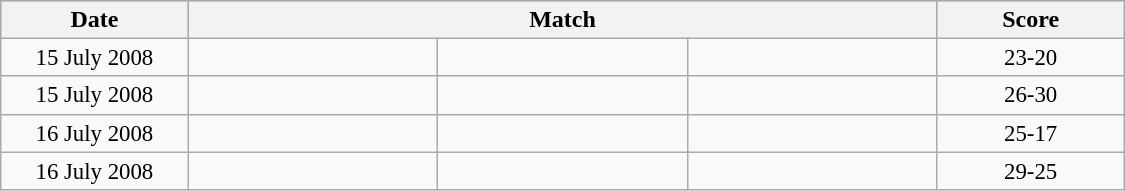<table width=750 class="wikitable">
<tr bgcolor="lightsteelblue">
<th width=15%>Date</th>
<th width=60% colspan=3>Match</th>
<th width=15%>Score</th>
</tr>
<tr style=font-size:95%>
<td align=center>15 July 2008</td>
<td align=center></td>
<td></td>
<td></td>
<td align=center>23-20</td>
</tr>
<tr style=font-size:95%>
<td align=center>15 July 2008</td>
<td align=center></td>
<td></td>
<td></td>
<td align=center>26-30</td>
</tr>
<tr style=font-size:95%>
<td align=center>16 July 2008</td>
<td align=center></td>
<td></td>
<td></td>
<td align=center>25-17</td>
</tr>
<tr style=font-size:95%>
<td align=center>16 July 2008</td>
<td align=center></td>
<td></td>
<td></td>
<td align=center>29-25</td>
</tr>
</table>
